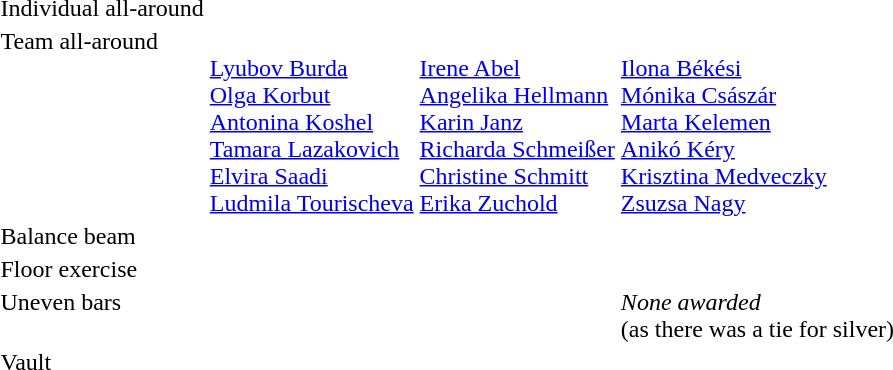<table>
<tr valign="top">
<td>Individual all-around<br></td>
<td></td>
<td></td>
<td></td>
</tr>
<tr valign="top">
<td>Team all-around<br></td>
<td><br><a href='#'>Lyubov Burda</a><br><a href='#'>Olga Korbut</a><br><a href='#'>Antonina Koshel</a><br><a href='#'>Tamara Lazakovich</a><br><a href='#'>Elvira Saadi</a><br><a href='#'>Ludmila Tourischeva</a></td>
<td><br><a href='#'>Irene Abel</a><br><a href='#'>Angelika Hellmann</a><br><a href='#'>Karin Janz</a><br><a href='#'>Richarda Schmeißer</a><br><a href='#'>Christine Schmitt</a><br><a href='#'>Erika Zuchold</a></td>
<td><br><a href='#'>Ilona Békési</a><br><a href='#'>Mónika Császár</a><br><a href='#'>Marta Kelemen</a><br><a href='#'>Anikó Kéry</a><br><a href='#'>Krisztina Medveczky</a><br><a href='#'>Zsuzsa Nagy</a></td>
</tr>
<tr valign="top">
<td>Balance beam<br></td>
<td></td>
<td></td>
<td></td>
</tr>
<tr valign="top">
<td>Floor exercise<br></td>
<td></td>
<td></td>
<td></td>
</tr>
<tr valign="top">
<td rowspan=2>Uneven bars<br></td>
<td rowspan=2></td>
<td></td>
<td rowspan=2><em>None awarded</em><br>(as there was a tie for silver)</td>
</tr>
<tr>
<td></td>
</tr>
<tr valign="top">
<td>Vault<br></td>
<td></td>
<td></td>
<td></td>
</tr>
</table>
